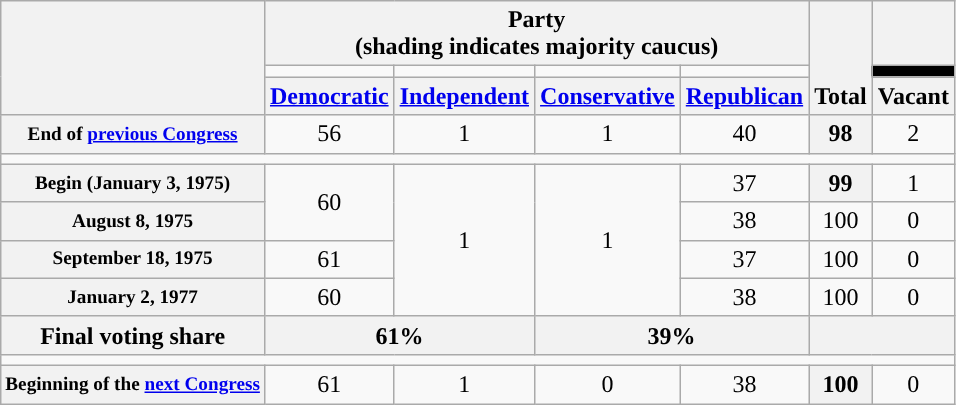<table class="wikitable" style="text-align:center;">
<tr style="vertical-align:bottom;">
<th rowspan=3></th>
<th colspan=4>Party <div>(shading indicates majority caucus)</div></th>
<th rowspan=3>Total</th>
<th></th>
</tr>
<tr style="height:5px">
<td style="background-color:"></td>
<td style="background-color:"></td>
<td style="background-color:"></td>
<td style="background-color:"></td>
<td style="background:black;"></td>
</tr>
<tr>
<th><a href='#'>Democratic</a></th>
<th><a href='#'>Independent</a></th>
<th><a href='#'>Conservative</a></th>
<th><a href='#'>Republican</a></th>
<th>Vacant</th>
</tr>
<tr>
<th style="white-space:nowrap; font-size:80%;">End of <a href='#'>previous Congress</a></th>
<td>56</td>
<td>1</td>
<td>1</td>
<td>40</td>
<th>98</th>
<td>2</td>
</tr>
<tr>
<td colspan=7></td>
</tr>
<tr>
<th style="font-size:80%">Begin (January 3, 1975)</th>
<td rowspan=2 >60</td>
<td rowspan=4 >1</td>
<td rowspan=4>1</td>
<td>37</td>
<th>99</th>
<td>1</td>
</tr>
<tr>
<th style="font-size:80%">August 8, 1975</th>
<td>38</td>
<td>100</td>
<td>0</td>
</tr>
<tr>
<th style="font-size:80%">September 18, 1975</th>
<td>61</td>
<td>37</td>
<td>100</td>
<td>0</td>
</tr>
<tr>
<th style="font-size:80%">January 2, 1977</th>
<td>60</td>
<td>38</td>
<td>100</td>
<td>0</td>
</tr>
<tr>
<th>Final voting share</th>
<th colspan=2 >61%</th>
<th colspan=2>39%</th>
<th colspan=2></th>
</tr>
<tr>
<td colspan=7></td>
</tr>
<tr>
<th style="white-space:nowrap; font-size:80%;">Beginning of the <a href='#'>next Congress</a></th>
<td>61</td>
<td>1</td>
<td>0</td>
<td>38</td>
<th>100</th>
<td>0</td>
</tr>
</table>
